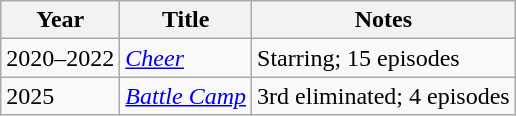<table class="wikitable">
<tr>
<th>Year</th>
<th>Title</th>
<th>Notes</th>
</tr>
<tr>
<td>2020–2022</td>
<td><em><a href='#'>Cheer</a></em></td>
<td>Starring; 15 episodes</td>
</tr>
<tr>
<td>2025</td>
<td><em><a href='#'>Battle Camp</a></em></td>
<td>3rd eliminated; 4 episodes</td>
</tr>
</table>
